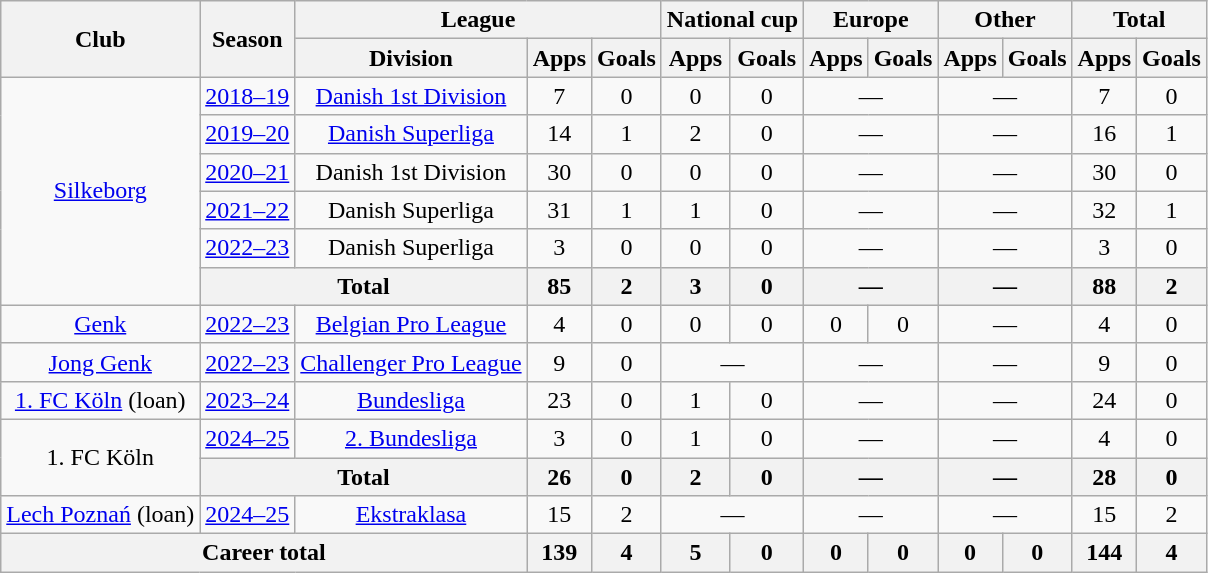<table class="wikitable" style="text-align:center">
<tr>
<th rowspan="2">Club</th>
<th rowspan="2">Season</th>
<th colspan="3">League</th>
<th colspan="2">National cup</th>
<th colspan="2">Europe</th>
<th colspan="2">Other</th>
<th colspan="2">Total</th>
</tr>
<tr>
<th>Division</th>
<th>Apps</th>
<th>Goals</th>
<th>Apps</th>
<th>Goals</th>
<th>Apps</th>
<th>Goals</th>
<th>Apps</th>
<th>Goals</th>
<th>Apps</th>
<th>Goals</th>
</tr>
<tr>
<td rowspan="6"><a href='#'>Silkeborg</a></td>
<td><a href='#'>2018–19</a></td>
<td><a href='#'>Danish 1st Division</a></td>
<td>7</td>
<td>0</td>
<td>0</td>
<td>0</td>
<td colspan="2">—</td>
<td colspan="2">—</td>
<td>7</td>
<td>0</td>
</tr>
<tr>
<td><a href='#'>2019–20</a></td>
<td><a href='#'>Danish Superliga</a></td>
<td>14</td>
<td>1</td>
<td>2</td>
<td>0</td>
<td colspan="2">—</td>
<td colspan="2">—</td>
<td>16</td>
<td>1</td>
</tr>
<tr>
<td><a href='#'>2020–21</a></td>
<td>Danish 1st Division</td>
<td>30</td>
<td>0</td>
<td>0</td>
<td>0</td>
<td colspan="2">—</td>
<td colspan="2">—</td>
<td>30</td>
<td>0</td>
</tr>
<tr>
<td><a href='#'>2021–22</a></td>
<td>Danish Superliga</td>
<td>31</td>
<td>1</td>
<td>1</td>
<td>0</td>
<td colspan="2">—</td>
<td colspan="2">—</td>
<td>32</td>
<td>1</td>
</tr>
<tr>
<td><a href='#'>2022–23</a></td>
<td>Danish Superliga</td>
<td>3</td>
<td>0</td>
<td>0</td>
<td>0</td>
<td colspan="2">—</td>
<td colspan="2">—</td>
<td>3</td>
<td>0</td>
</tr>
<tr>
<th colspan="2">Total</th>
<th>85</th>
<th>2</th>
<th>3</th>
<th>0</th>
<th colspan="2">—</th>
<th colspan="2">—</th>
<th>88</th>
<th>2</th>
</tr>
<tr>
<td><a href='#'>Genk</a></td>
<td><a href='#'>2022–23</a></td>
<td><a href='#'>Belgian Pro League</a></td>
<td>4</td>
<td>0</td>
<td>0</td>
<td>0</td>
<td>0</td>
<td>0</td>
<td colspan="2">—</td>
<td>4</td>
<td>0</td>
</tr>
<tr>
<td><a href='#'>Jong Genk</a></td>
<td><a href='#'>2022–23</a></td>
<td><a href='#'>Challenger Pro League</a></td>
<td>9</td>
<td>0</td>
<td colspan="2">—</td>
<td colspan="2">—</td>
<td colspan="2">—</td>
<td>9</td>
<td>0</td>
</tr>
<tr>
<td><a href='#'>1. FC Köln</a> (loan)</td>
<td><a href='#'>2023–24</a></td>
<td><a href='#'>Bundesliga</a></td>
<td>23</td>
<td>0</td>
<td>1</td>
<td>0</td>
<td colspan="2">—</td>
<td colspan="2">—</td>
<td>24</td>
<td>0</td>
</tr>
<tr>
<td rowspan="2">1. FC Köln</td>
<td><a href='#'>2024–25</a></td>
<td><a href='#'>2. Bundesliga</a></td>
<td>3</td>
<td>0</td>
<td>1</td>
<td>0</td>
<td colspan="2">—</td>
<td colspan="2">—</td>
<td>4</td>
<td>0</td>
</tr>
<tr>
<th colspan="2">Total</th>
<th>26</th>
<th>0</th>
<th>2</th>
<th>0</th>
<th colspan="2">—</th>
<th colspan="2">—</th>
<th>28</th>
<th>0</th>
</tr>
<tr>
<td><a href='#'>Lech Poznań</a> (loan)</td>
<td><a href='#'>2024–25</a></td>
<td><a href='#'>Ekstraklasa</a></td>
<td>15</td>
<td>2</td>
<td colspan="2">—</td>
<td colspan="2">—</td>
<td colspan="2">—</td>
<td>15</td>
<td>2</td>
</tr>
<tr>
<th colspan="3">Career total</th>
<th>139</th>
<th>4</th>
<th>5</th>
<th>0</th>
<th>0</th>
<th>0</th>
<th>0</th>
<th>0</th>
<th>144</th>
<th>4</th>
</tr>
</table>
